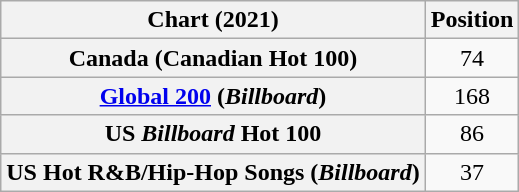<table class="wikitable plainrowheaders sortable" style="text-align:center">
<tr>
<th scope="col">Chart (2021)</th>
<th scope="col">Position</th>
</tr>
<tr>
<th scope="row">Canada (Canadian Hot 100)</th>
<td>74</td>
</tr>
<tr>
<th scope="row"><a href='#'>Global 200</a> (<em>Billboard</em>)</th>
<td>168</td>
</tr>
<tr>
<th scope="row">US <em>Billboard</em> Hot 100</th>
<td>86</td>
</tr>
<tr>
<th scope="row">US Hot R&B/Hip-Hop Songs (<em>Billboard</em>)</th>
<td>37</td>
</tr>
</table>
